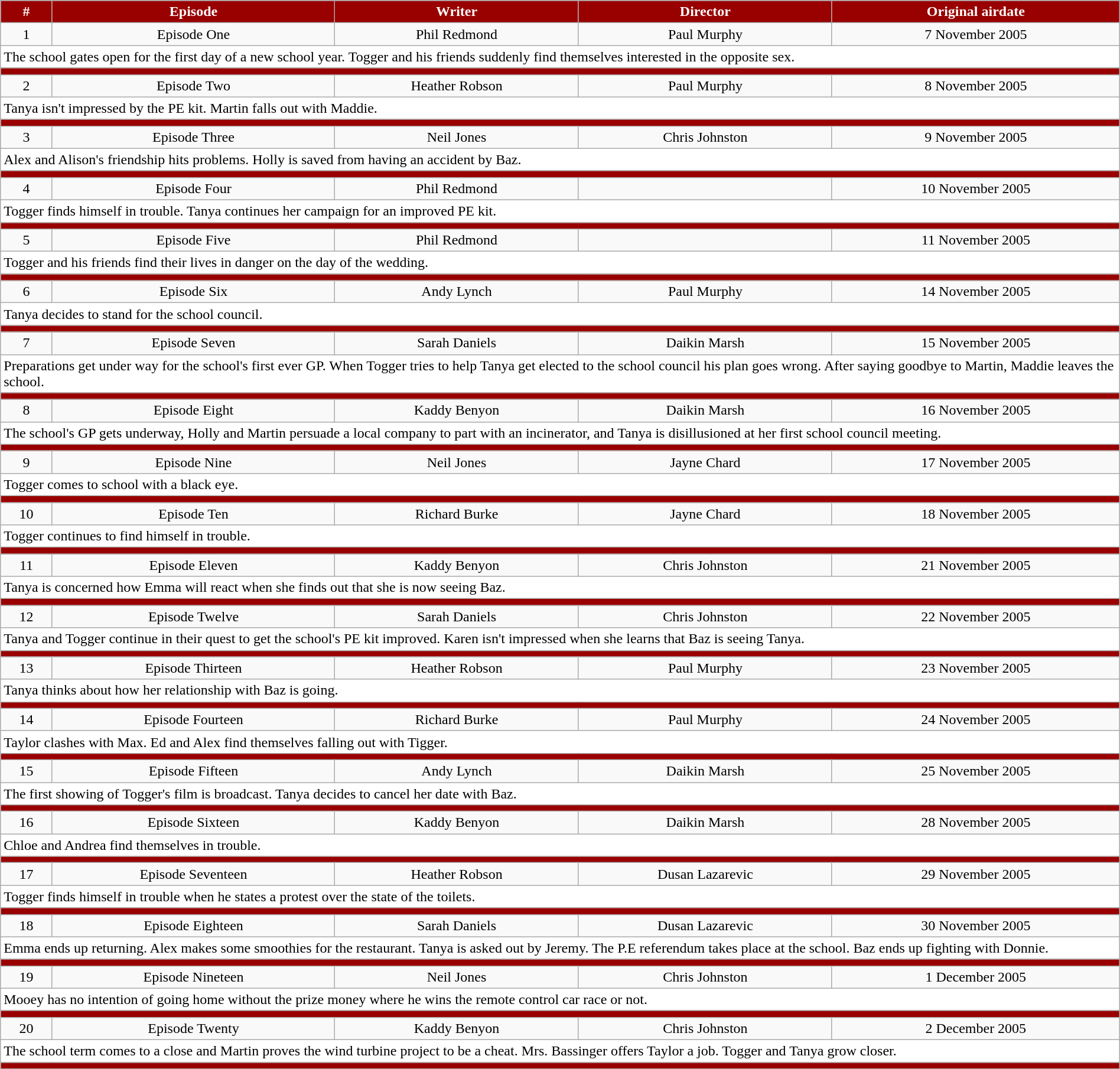<table class="wikitable" style="width:100%;">
<tr>
<th style="background-color: #990000; color:white">#</th>
<th style="background: #990000; color:white">Episode</th>
<th style="background: #990000; color:white">Writer</th>
<th style="background: #990000; color:white">Director</th>
<th style="background: #990000; color:white">Original airdate</th>
</tr>
<tr>
<td align="center">1</td>
<td align="center">Episode One</td>
<td align="center">Phil Redmond</td>
<td align="center">Paul Murphy</td>
<td align="center">7 November 2005</td>
</tr>
<tr>
<td style="background:white" colspan="5">The school gates open for the first day of a new school year. Togger and his friends suddenly find themselves interested in the opposite sex.</td>
</tr>
<tr style="background:#990000; height:2px">
<td colspan="5"></td>
</tr>
<tr>
<td align="center">2</td>
<td align="center">Episode Two</td>
<td align="center">Heather Robson</td>
<td align="center">Paul Murphy</td>
<td align="center">8 November 2005</td>
</tr>
<tr>
<td style="background:white" colspan="5">Tanya isn't impressed by the PE kit. Martin falls out with Maddie.</td>
</tr>
<tr style="background:#990000; height:2px">
<td colspan="5"></td>
</tr>
<tr>
<td align="center">3</td>
<td align="center">Episode Three</td>
<td align="center">Neil Jones</td>
<td align="center">Chris Johnston</td>
<td align="center">9 November 2005</td>
</tr>
<tr>
<td style="background:white" colspan="5">Alex and Alison's friendship hits problems. Holly is saved from having an accident by Baz.</td>
</tr>
<tr style="background:#990000; height:2px">
<td colspan="5"></td>
</tr>
<tr>
<td align="center">4</td>
<td align="center">Episode Four</td>
<td align="center">Phil Redmond</td>
<td align="center"></td>
<td align="center">10 November 2005</td>
</tr>
<tr>
<td style="background:white" colspan="5">Togger finds himself in trouble. Tanya continues her campaign for an improved PE kit.</td>
</tr>
<tr style="background:#990000; height:2px">
<td colspan="5"></td>
</tr>
<tr>
<td align="center">5</td>
<td align="center">Episode Five</td>
<td align="center">Phil Redmond</td>
<td align="center"></td>
<td align="center">11 November 2005</td>
</tr>
<tr>
<td style="background:white" colspan="5">Togger and his friends find their lives in danger on the day of the wedding.</td>
</tr>
<tr style="background:#990000; height:2px">
<td colspan="5"></td>
</tr>
<tr>
<td align="center">6</td>
<td align="center">Episode Six</td>
<td align="center">Andy Lynch</td>
<td align="center">Paul Murphy</td>
<td align="center">14 November 2005</td>
</tr>
<tr>
<td style="background:white" colspan="5">Tanya decides to stand for the school council.</td>
</tr>
<tr style="background:#990000; height:2px">
<td colspan="5"></td>
</tr>
<tr>
<td align="center">7</td>
<td align="center">Episode Seven</td>
<td align="center">Sarah Daniels</td>
<td align="center">Daikin Marsh</td>
<td align="center">15 November 2005</td>
</tr>
<tr>
<td style="background:white" colspan="5">Preparations get under way for the school's first ever GP. When Togger tries to help Tanya get elected to the school council his plan goes wrong. After saying goodbye to Martin, Maddie leaves the school.</td>
</tr>
<tr style="background:#990000; height:2px">
<td colspan="5"></td>
</tr>
<tr>
<td align="center">8</td>
<td align="center">Episode Eight</td>
<td align="center">Kaddy Benyon</td>
<td align="center">Daikin Marsh</td>
<td align="center">16 November 2005</td>
</tr>
<tr>
<td style="background:white" colspan="5">The school's GP gets underway, Holly and Martin persuade a local company to part with an incinerator, and Tanya is disillusioned at her first school council meeting.</td>
</tr>
<tr style="background:#990000; height:2px">
<td colspan="5"></td>
</tr>
<tr>
<td align="center">9</td>
<td align="center">Episode Nine</td>
<td align="center">Neil Jones</td>
<td align="center">Jayne Chard</td>
<td align="center">17 November 2005</td>
</tr>
<tr>
<td style="background:white" colspan="5">Togger comes to school with a black eye.</td>
</tr>
<tr style="background:#990000; height:2px">
<td colspan="5"></td>
</tr>
<tr>
<td align="center">10</td>
<td align="center">Episode Ten</td>
<td align="center">Richard Burke</td>
<td align="center">Jayne Chard</td>
<td align="center">18 November 2005</td>
</tr>
<tr>
<td style="background:white" colspan="5">Togger continues to find himself in trouble.</td>
</tr>
<tr style="background:#990000; height:2px">
<td colspan="5"></td>
</tr>
<tr>
<td align="center">11</td>
<td align="center">Episode Eleven</td>
<td align="center">Kaddy Benyon</td>
<td align="center">Chris Johnston</td>
<td align="center">21 November 2005</td>
</tr>
<tr>
<td style="background:white" colspan="5">Tanya is concerned how Emma will react when she finds out that she is now seeing Baz.</td>
</tr>
<tr style="background:#990000; height:2px">
<td colspan="5"></td>
</tr>
<tr>
<td align="center">12</td>
<td align="center">Episode Twelve</td>
<td align="center">Sarah Daniels</td>
<td align="center">Chris Johnston</td>
<td align="center">22 November 2005</td>
</tr>
<tr>
<td style="background:white" colspan="5">Tanya and Togger continue in their quest to get the school's PE kit improved. Karen isn't impressed when she learns that Baz is seeing Tanya.</td>
</tr>
<tr style="background:#990000; height:2px">
<td colspan="5"></td>
</tr>
<tr>
<td align="center">13</td>
<td align="center">Episode Thirteen</td>
<td align="center">Heather Robson</td>
<td align="center">Paul Murphy</td>
<td align="center">23 November 2005</td>
</tr>
<tr>
<td style="background:white" colspan="5">Tanya thinks about how her relationship with Baz is going.</td>
</tr>
<tr style="background:#990000; height:2px">
<td colspan="5"></td>
</tr>
<tr>
<td align="center">14</td>
<td align="center">Episode Fourteen</td>
<td align="center">Richard Burke</td>
<td align="center">Paul Murphy</td>
<td align="center">24 November 2005</td>
</tr>
<tr>
<td style="background:white" colspan="5">Taylor clashes with Max. Ed and Alex find themselves falling out with Tigger.</td>
</tr>
<tr style="background:#990000; height:2px">
<td colspan="5"></td>
</tr>
<tr>
<td align="center">15</td>
<td align="center">Episode Fifteen</td>
<td align="center">Andy Lynch</td>
<td align="center">Daikin Marsh</td>
<td align="center">25 November 2005</td>
</tr>
<tr>
<td style="background:white" colspan="5">The first showing of Togger's film is broadcast. Tanya decides to cancel her date with Baz.</td>
</tr>
<tr style="background:#990000; height:2px">
<td colspan="5"></td>
</tr>
<tr>
<td align="center">16</td>
<td align="center">Episode Sixteen</td>
<td align="center">Kaddy Benyon</td>
<td align="center">Daikin Marsh</td>
<td align="center">28 November 2005</td>
</tr>
<tr>
<td style="background:white" colspan="5">Chloe and Andrea find themselves in trouble.</td>
</tr>
<tr style="background:#990000; height:2px">
<td colspan="5"></td>
</tr>
<tr>
<td align="center">17</td>
<td align="center">Episode Seventeen</td>
<td align="center">Heather Robson</td>
<td align="center">Dusan Lazarevic</td>
<td align="center">29 November 2005</td>
</tr>
<tr>
<td style="background:white" colspan="5">Togger finds himself in trouble when he states a protest over the state of the toilets.</td>
</tr>
<tr style="background:#990000; height:2px">
<td colspan="5"></td>
</tr>
<tr>
<td align="center">18</td>
<td align="center">Episode Eighteen</td>
<td align="center">Sarah Daniels</td>
<td align="center">Dusan Lazarevic</td>
<td align="center">30 November 2005</td>
</tr>
<tr>
<td style="background:white" colspan="5">Emma ends up returning. Alex makes some smoothies for the restaurant. Tanya is asked out by Jeremy. The P.E referendum takes place at the school. Baz ends up fighting with Donnie.</td>
</tr>
<tr style="background:#990000; height:2px">
<td colspan="5"></td>
</tr>
<tr>
<td align="center">19</td>
<td align="center">Episode Nineteen</td>
<td align="center">Neil Jones</td>
<td align="center">Chris Johnston</td>
<td align="center">1 December 2005</td>
</tr>
<tr>
<td style="background:white" colspan="5">Mooey has no intention of going home without the prize money where he wins the remote control car race or not.</td>
</tr>
<tr style="background:#990000; height:2px">
<td colspan="5"></td>
</tr>
<tr>
<td align="center">20</td>
<td align="center">Episode Twenty</td>
<td align="center">Kaddy Benyon</td>
<td align="center">Chris Johnston</td>
<td align="center">2 December 2005</td>
</tr>
<tr>
<td style="background:white" colspan="5">The school term comes to a close and Martin proves the wind turbine project to be a cheat. Mrs. Bassinger offers Taylor a job. Togger and Tanya grow closer.</td>
</tr>
<tr style="background:#990000; height:2px">
<td colspan="5"></td>
</tr>
<tr>
</tr>
</table>
